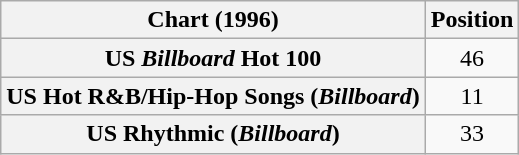<table class="wikitable sortable plainrowheaders">
<tr>
<th scope="col">Chart (1996)</th>
<th scope="col">Position</th>
</tr>
<tr>
<th scope="row">US <em>Billboard</em> Hot 100</th>
<td align="center">46</td>
</tr>
<tr>
<th scope="row">US Hot R&B/Hip-Hop Songs (<em>Billboard</em>)</th>
<td align="center">11</td>
</tr>
<tr>
<th scope="row">US Rhythmic (<em>Billboard</em>)</th>
<td align="center">33</td>
</tr>
</table>
